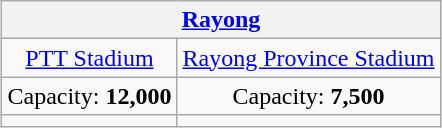<table class="wikitable" style="text-align:center;margin:1em auto;">
<tr>
<th colspan="2"><a href='#'>Rayong</a></th>
</tr>
<tr>
<td><a href='#'>PTT Stadium</a></td>
<td><a href='#'>Rayong Province Stadium</a></td>
</tr>
<tr>
<td>Capacity: <strong>12,000</strong></td>
<td>Capacity: <strong>	7,500</strong></td>
</tr>
<tr>
<td></td>
<td></td>
</tr>
</table>
